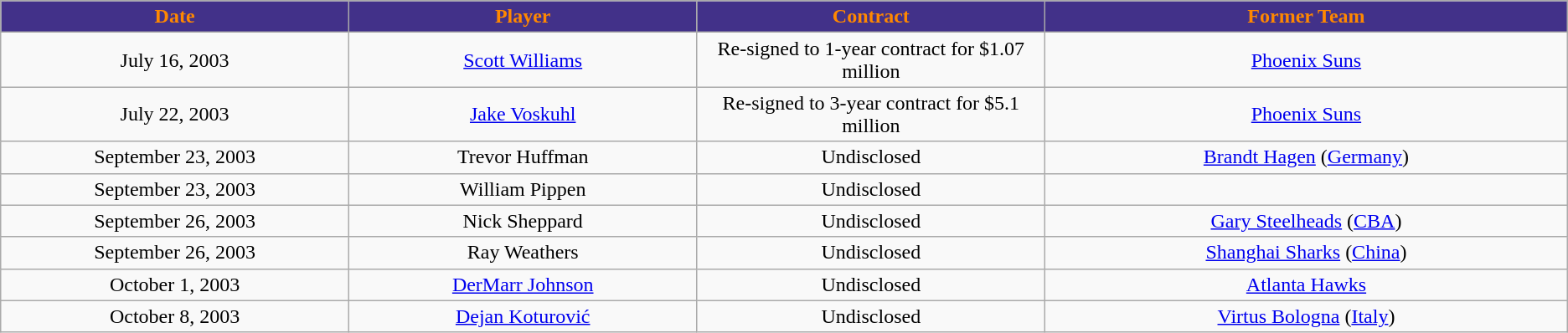<table class="wikitable sortable sortable">
<tr>
<th style="background:#423189; color:#FF8800" width="10%">Date</th>
<th style="background:#423189; color:#FF8800" width="10%">Player</th>
<th style="background:#423189; color:#FF8800" width="10%">Contract</th>
<th style="background:#423189; color:#FF8800" width="15%">Former Team</th>
</tr>
<tr style="text-align: center">
<td>July 16, 2003</td>
<td><a href='#'>Scott Williams</a></td>
<td>Re-signed to 1-year contract for $1.07 million</td>
<td><a href='#'>Phoenix Suns</a></td>
</tr>
<tr style="text-align: center">
<td>July 22, 2003</td>
<td><a href='#'>Jake Voskuhl</a></td>
<td>Re-signed to 3-year contract for $5.1 million</td>
<td><a href='#'>Phoenix Suns</a></td>
</tr>
<tr style="text-align: center">
<td>September 23, 2003</td>
<td>Trevor Huffman</td>
<td>Undisclosed</td>
<td><a href='#'>Brandt Hagen</a> (<a href='#'>Germany</a>)</td>
</tr>
<tr style="text-align: center">
<td>September 23, 2003</td>
<td>William Pippen</td>
<td>Undisclosed</td>
<td></td>
</tr>
<tr style="text-align: center">
<td>September 26, 2003</td>
<td>Nick Sheppard</td>
<td>Undisclosed</td>
<td><a href='#'>Gary Steelheads</a> (<a href='#'>CBA</a>)</td>
</tr>
<tr style="text-align: center">
<td>September 26, 2003</td>
<td>Ray Weathers</td>
<td>Undisclosed</td>
<td><a href='#'>Shanghai Sharks</a> (<a href='#'>China</a>)</td>
</tr>
<tr style="text-align: center">
<td>October 1, 2003</td>
<td><a href='#'>DerMarr Johnson</a></td>
<td>Undisclosed</td>
<td><a href='#'>Atlanta Hawks</a></td>
</tr>
<tr style="text-align: center">
<td>October 8, 2003</td>
<td><a href='#'>Dejan Koturović</a></td>
<td>Undisclosed</td>
<td><a href='#'>Virtus Bologna</a> (<a href='#'>Italy</a>)</td>
</tr>
</table>
